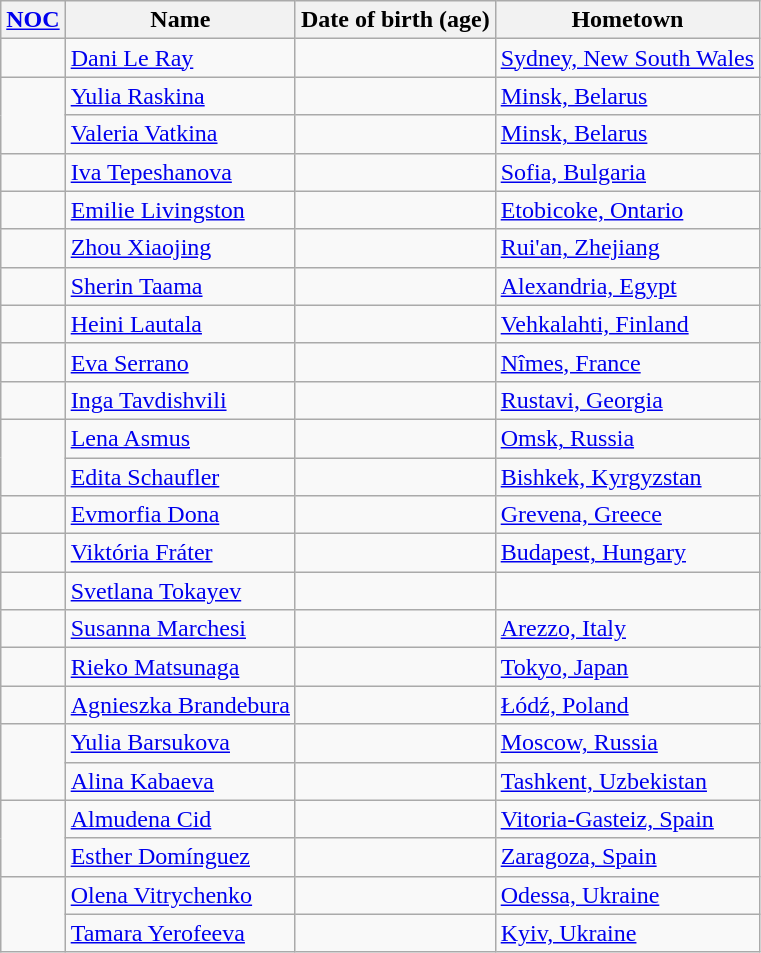<table class="wikitable sortable">
<tr>
<th><a href='#'>NOC</a></th>
<th>Name</th>
<th>Date of birth (age)</th>
<th>Hometown</th>
</tr>
<tr>
<td></td>
<td><a href='#'>Dani Le Ray</a></td>
<td></td>
<td><a href='#'>Sydney, New South Wales</a></td>
</tr>
<tr>
<td rowspan="2"></td>
<td><a href='#'>Yulia Raskina</a></td>
<td></td>
<td><a href='#'>Minsk, Belarus</a></td>
</tr>
<tr>
<td><a href='#'>Valeria Vatkina</a></td>
<td></td>
<td><a href='#'>Minsk, Belarus</a></td>
</tr>
<tr>
<td></td>
<td><a href='#'>Iva Tepeshanova</a></td>
<td></td>
<td><a href='#'>Sofia, Bulgaria</a></td>
</tr>
<tr>
<td></td>
<td><a href='#'>Emilie Livingston</a></td>
<td></td>
<td><a href='#'>Etobicoke, Ontario</a></td>
</tr>
<tr>
<td></td>
<td><a href='#'>Zhou Xiaojing</a></td>
<td></td>
<td><a href='#'>Rui'an, Zhejiang</a></td>
</tr>
<tr>
<td></td>
<td><a href='#'>Sherin Taama</a></td>
<td></td>
<td><a href='#'>Alexandria, Egypt</a></td>
</tr>
<tr>
<td></td>
<td><a href='#'>Heini Lautala</a></td>
<td></td>
<td><a href='#'>Vehkalahti, Finland</a></td>
</tr>
<tr>
<td></td>
<td><a href='#'>Eva Serrano</a></td>
<td></td>
<td><a href='#'>Nîmes, France</a></td>
</tr>
<tr>
<td></td>
<td><a href='#'>Inga Tavdishvili</a></td>
<td></td>
<td><a href='#'>Rustavi, Georgia</a></td>
</tr>
<tr>
<td rowspan="2"></td>
<td><a href='#'>Lena Asmus</a></td>
<td></td>
<td><a href='#'>Omsk, Russia</a></td>
</tr>
<tr>
<td><a href='#'>Edita Schaufler</a></td>
<td></td>
<td><a href='#'>Bishkek, Kyrgyzstan</a></td>
</tr>
<tr>
<td></td>
<td><a href='#'>Evmorfia Dona</a></td>
<td></td>
<td><a href='#'>Grevena, Greece</a></td>
</tr>
<tr>
<td></td>
<td><a href='#'>Viktória Fráter</a></td>
<td></td>
<td><a href='#'>Budapest, Hungary</a></td>
</tr>
<tr>
<td></td>
<td><a href='#'>Svetlana Tokayev</a></td>
<td></td>
<td></td>
</tr>
<tr>
<td></td>
<td><a href='#'>Susanna Marchesi</a></td>
<td></td>
<td><a href='#'>Arezzo, Italy</a></td>
</tr>
<tr>
<td></td>
<td><a href='#'>Rieko Matsunaga</a></td>
<td></td>
<td><a href='#'>Tokyo, Japan</a></td>
</tr>
<tr>
<td></td>
<td><a href='#'>Agnieszka Brandebura</a></td>
<td></td>
<td><a href='#'>Łódź, Poland</a></td>
</tr>
<tr>
<td rowspan="2"></td>
<td><a href='#'>Yulia Barsukova</a></td>
<td></td>
<td><a href='#'>Moscow, Russia</a></td>
</tr>
<tr>
<td><a href='#'>Alina Kabaeva</a></td>
<td></td>
<td><a href='#'>Tashkent, Uzbekistan</a></td>
</tr>
<tr>
<td rowspan="2"></td>
<td><a href='#'>Almudena Cid</a></td>
<td></td>
<td><a href='#'>Vitoria-Gasteiz, Spain</a></td>
</tr>
<tr>
<td><a href='#'>Esther Domínguez</a></td>
<td></td>
<td><a href='#'>Zaragoza, Spain</a></td>
</tr>
<tr>
<td rowspan="2"></td>
<td><a href='#'>Olena Vitrychenko</a></td>
<td></td>
<td><a href='#'>Odessa, Ukraine</a></td>
</tr>
<tr>
<td><a href='#'>Tamara Yerofeeva</a></td>
<td></td>
<td><a href='#'>Kyiv, Ukraine</a></td>
</tr>
</table>
